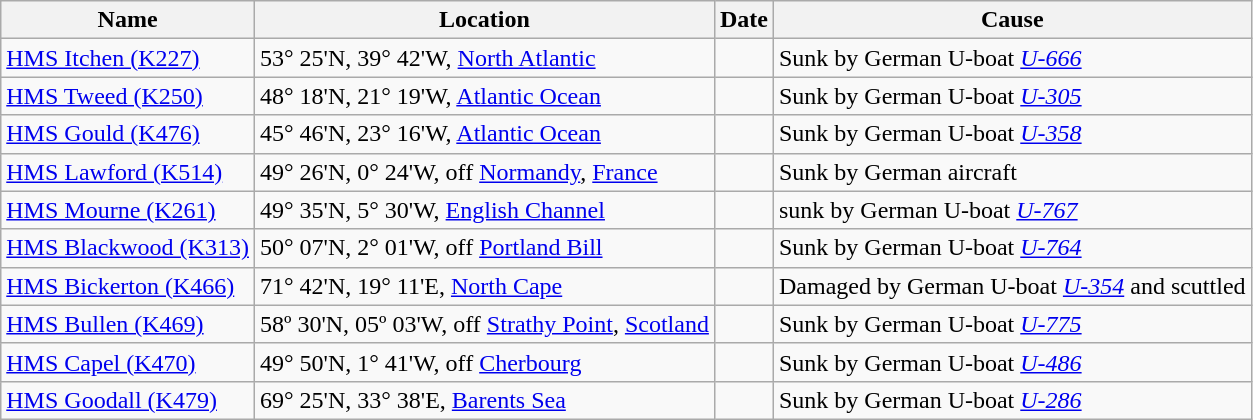<table class="wikitable sortable">
<tr>
<th>Name</th>
<th>Location</th>
<th>Date</th>
<th>Cause</th>
</tr>
<tr>
<td><a href='#'>HMS Itchen (K227)</a></td>
<td>53° 25'N, 39° 42'W, <a href='#'>North Atlantic</a></td>
<td></td>
<td>Sunk by German U-boat <a href='#'><em>U-666</em></a></td>
</tr>
<tr>
<td><a href='#'>HMS Tweed (K250)</a></td>
<td>48° 18'N, 21° 19'W, <a href='#'>Atlantic Ocean</a></td>
<td></td>
<td>Sunk by German U-boat <a href='#'><em>U-305</em></a></td>
</tr>
<tr>
<td><a href='#'>HMS Gould (K476)</a></td>
<td>45° 46'N, 23° 16'W, <a href='#'>Atlantic Ocean</a></td>
<td></td>
<td>Sunk by German U-boat <a href='#'><em>U-358</em></a></td>
</tr>
<tr>
<td><a href='#'>HMS Lawford (K514)</a></td>
<td>49° 26'N, 0° 24'W, off <a href='#'>Normandy</a>, <a href='#'>France</a></td>
<td></td>
<td>Sunk by German aircraft</td>
</tr>
<tr>
<td><a href='#'>HMS Mourne (K261)</a></td>
<td>49° 35'N, 5° 30'W, <a href='#'>English Channel</a></td>
<td></td>
<td>sunk by German U-boat <a href='#'><em>U-767</em></a></td>
</tr>
<tr>
<td><a href='#'>HMS Blackwood (K313)</a></td>
<td>50° 07'N, 2° 01'W, off <a href='#'>Portland Bill</a></td>
<td></td>
<td>Sunk by German U-boat <a href='#'><em>U-764</em></a></td>
</tr>
<tr>
<td><a href='#'>HMS Bickerton (K466)</a></td>
<td>71° 42'N, 19° 11'E, <a href='#'>North Cape</a></td>
<td></td>
<td>Damaged by German U-boat <a href='#'><em>U-354</em></a> and scuttled</td>
</tr>
<tr>
<td><a href='#'>HMS Bullen (K469)</a></td>
<td>58º 30'N, 05º 03'W, off <a href='#'>Strathy Point</a>, <a href='#'>Scotland</a></td>
<td></td>
<td>Sunk by German U-boat <a href='#'><em>U-775</em></a></td>
</tr>
<tr>
<td><a href='#'>HMS Capel (K470)</a></td>
<td>49° 50'N, 1° 41'W, off <a href='#'>Cherbourg</a></td>
<td></td>
<td>Sunk by German U-boat <a href='#'><em>U-486</em></a></td>
</tr>
<tr>
<td><a href='#'>HMS Goodall (K479)</a></td>
<td>69° 25'N, 33° 38'E, <a href='#'>Barents Sea</a></td>
<td></td>
<td>Sunk by German U-boat <a href='#'><em>U-286</em></a></td>
</tr>
</table>
